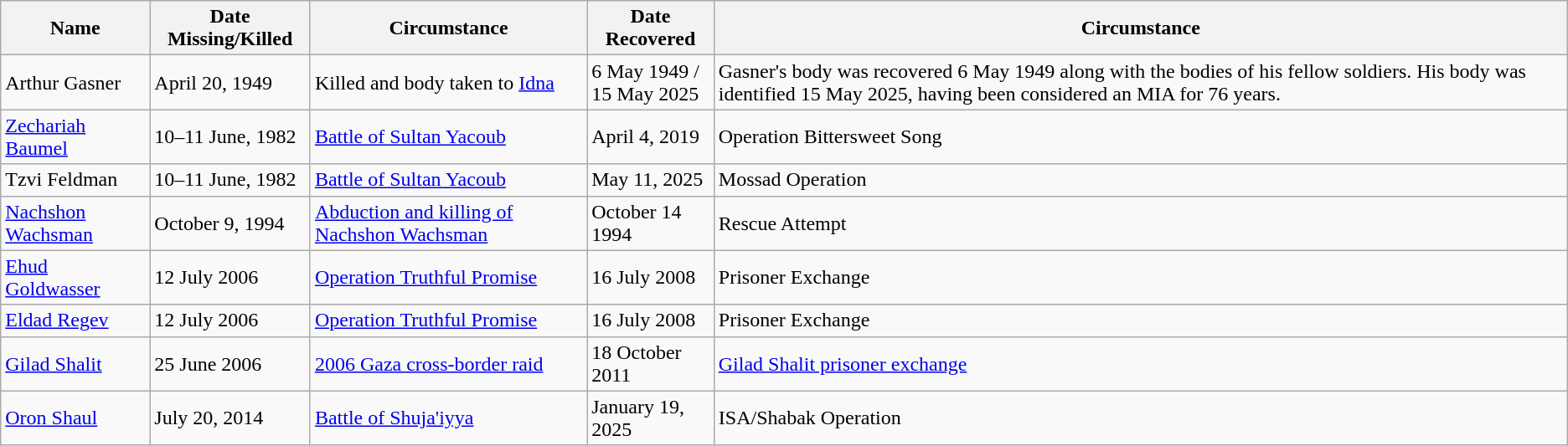<table class="wikitable sortable">
<tr>
<th>Name</th>
<th>Date Missing/Killed</th>
<th>Circumstance</th>
<th>Date Recovered</th>
<th>Circumstance</th>
</tr>
<tr>
<td>Arthur Gasner</td>
<td>April 20, 1949</td>
<td>Killed and body taken to <a href='#'>Idna</a></td>
<td>6 May 1949 /<br>15 May 2025</td>
<td>Gasner's body was recovered 6 May 1949 along with the bodies of his fellow soldiers. His body was identified 15 May 2025, having been considered an MIA for 76 years. </td>
</tr>
<tr>
<td><a href='#'>Zechariah Baumel</a></td>
<td>10–11 June, 1982</td>
<td><a href='#'>Battle of Sultan Yacoub</a></td>
<td>April 4, 2019</td>
<td>Operation Bittersweet Song</td>
</tr>
<tr>
<td>Tzvi Feldman</td>
<td>10–11 June, 1982</td>
<td><a href='#'>Battle of Sultan Yacoub</a></td>
<td>May 11, 2025</td>
<td>Mossad Operation</td>
</tr>
<tr>
<td><a href='#'>Nachshon Wachsman</a></td>
<td>October 9, 1994</td>
<td><a href='#'>Abduction and killing of Nachshon Wachsman</a></td>
<td>October 14 1994</td>
<td>Rescue Attempt</td>
</tr>
<tr>
<td><a href='#'>Ehud Goldwasser</a></td>
<td>12 July 2006</td>
<td><a href='#'>Operation Truthful Promise</a></td>
<td>16 July 2008</td>
<td>Prisoner Exchange</td>
</tr>
<tr>
<td><a href='#'>Eldad Regev</a></td>
<td>12 July 2006</td>
<td><a href='#'>Operation Truthful Promise</a></td>
<td>16 July 2008</td>
<td>Prisoner Exchange</td>
</tr>
<tr>
<td><a href='#'>Gilad Shalit</a></td>
<td>25 June 2006</td>
<td><a href='#'>2006 Gaza cross-border raid</a></td>
<td>18 October 2011</td>
<td><a href='#'>Gilad Shalit prisoner exchange</a></td>
</tr>
<tr>
<td><a href='#'>Oron Shaul</a></td>
<td>July 20, 2014</td>
<td><a href='#'>Battle of Shuja'iyya</a></td>
<td>January 19, 2025</td>
<td>ISA/Shabak Operation</td>
</tr>
</table>
